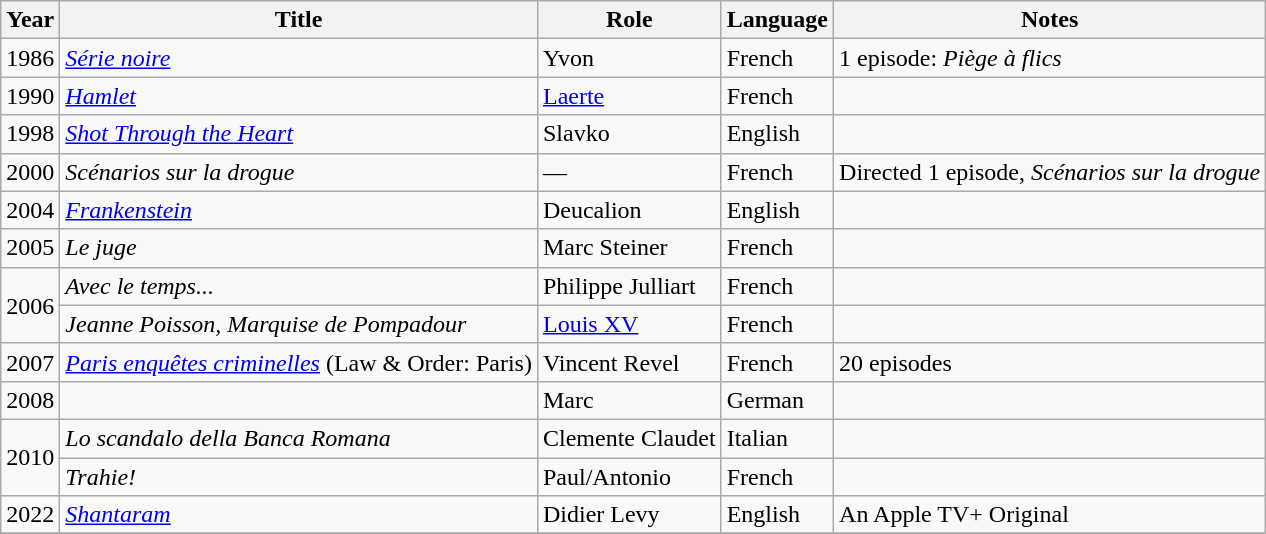<table class="wikitable sortable">
<tr>
<th>Year</th>
<th>Title</th>
<th>Role</th>
<th>Language</th>
<th class="unsortable">Notes</th>
</tr>
<tr>
<td>1986</td>
<td><em><a href='#'>Série noire</a></em></td>
<td>Yvon</td>
<td>French</td>
<td>1 episode: <em>Piège à flics</em></td>
</tr>
<tr>
<td>1990</td>
<td><em><a href='#'>Hamlet</a></em></td>
<td><a href='#'>Laerte</a></td>
<td>French</td>
<td></td>
</tr>
<tr>
<td>1998</td>
<td><em><a href='#'>Shot Through the Heart</a></em></td>
<td>Slavko</td>
<td>English</td>
<td></td>
</tr>
<tr>
<td>2000</td>
<td><em>Scénarios sur la drogue</em></td>
<td>—</td>
<td>French</td>
<td>Directed 1 episode, <em>Scénarios sur la drogue</em></td>
</tr>
<tr>
<td>2004</td>
<td><em><a href='#'>Frankenstein</a></em></td>
<td>Deucalion</td>
<td>English</td>
<td></td>
</tr>
<tr>
<td>2005</td>
<td><em>Le juge</em></td>
<td>Marc Steiner</td>
<td>French</td>
<td></td>
</tr>
<tr>
<td rowspan="2">2006</td>
<td><em>Avec le temps...</em></td>
<td>Philippe Julliart</td>
<td>French</td>
<td></td>
</tr>
<tr>
<td><em>Jeanne Poisson, Marquise de Pompadour</em></td>
<td><a href='#'>Louis XV</a></td>
<td>French</td>
<td></td>
</tr>
<tr>
<td>2007</td>
<td><em><a href='#'>Paris enquêtes criminelles</a></em> (Law & Order: Paris)</td>
<td>Vincent Revel</td>
<td>French</td>
<td>20 episodes</td>
</tr>
<tr>
<td>2008</td>
<td><em></em></td>
<td>Marc</td>
<td>German</td>
<td></td>
</tr>
<tr>
<td rowspan="2">2010</td>
<td><em>Lo scandalo della Banca Romana</em></td>
<td>Clemente Claudet</td>
<td>Italian</td>
<td></td>
</tr>
<tr>
<td><em>Trahie!</em></td>
<td>Paul/Antonio</td>
<td>French</td>
<td></td>
</tr>
<tr>
<td>2022</td>
<td><em><a href='#'>Shantaram</a></em></td>
<td>Didier Levy</td>
<td>English</td>
<td>An Apple TV+ Original</td>
</tr>
<tr>
</tr>
</table>
